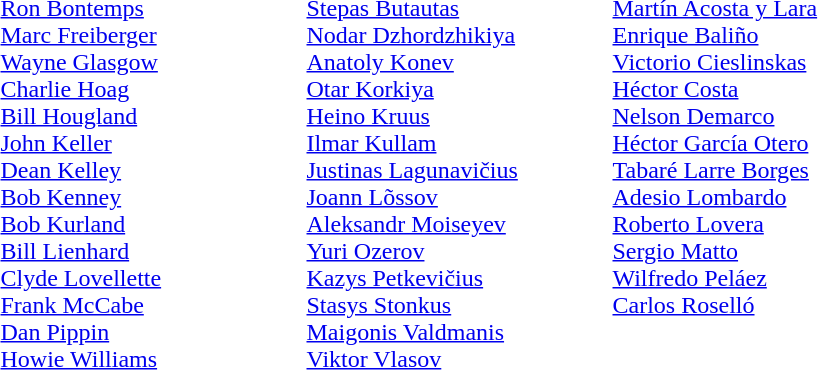<table>
<tr valign=top>
<td width=200> <br><a href='#'>Ron Bontemps</a><br><a href='#'>Marc Freiberger</a><br><a href='#'>Wayne Glasgow</a><br><a href='#'>Charlie Hoag</a><br><a href='#'>Bill Hougland</a><br><a href='#'>John Keller</a><br><a href='#'>Dean Kelley</a><br><a href='#'>Bob Kenney</a><br><a href='#'>Bob Kurland</a><br><a href='#'>Bill Lienhard</a><br><a href='#'>Clyde Lovellette</a><br><a href='#'>Frank McCabe</a><br><a href='#'>Dan Pippin</a><br><a href='#'>Howie Williams</a></td>
<td width=200> <br><a href='#'>Stepas Butautas</a><br><a href='#'>Nodar Dzhordzhikiya</a><br><a href='#'>Anatoly Konev</a><br><a href='#'>Otar Korkiya</a><br><a href='#'>Heino Kruus</a><br><a href='#'>Ilmar Kullam</a><br><a href='#'>Justinas Lagunavičius</a><br><a href='#'>Joann Lõssov</a><br><a href='#'>Aleksandr Moiseyev</a><br><a href='#'>Yuri Ozerov</a><br><a href='#'>Kazys Petkevičius</a><br><a href='#'>Stasys Stonkus</a><br><a href='#'>Maigonis Valdmanis</a><br><a href='#'>Viktor Vlasov</a></td>
<td width=200> <br><a href='#'>Martín Acosta y Lara</a><br><a href='#'>Enrique Baliño</a><br><a href='#'>Victorio Cieslinskas</a><br><a href='#'>Héctor Costa</a><br><a href='#'>Nelson Demarco</a><br><a href='#'>Héctor García Otero</a><br><a href='#'>Tabaré Larre Borges</a><br><a href='#'>Adesio Lombardo</a><br><a href='#'>Roberto Lovera</a><br><a href='#'>Sergio Matto</a><br><a href='#'>Wilfredo Peláez</a><br><a href='#'>Carlos Roselló</a></td>
</tr>
</table>
